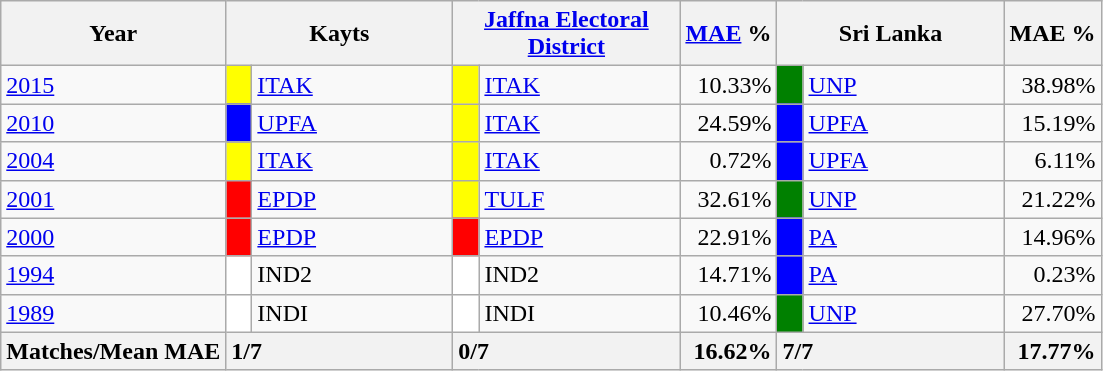<table class="wikitable">
<tr>
<th>Year</th>
<th colspan="2" width="144px">Kayts</th>
<th colspan="2" width="144px"><a href='#'>Jaffna Electoral District</a></th>
<th><a href='#'>MAE</a> %</th>
<th colspan="2" width="144px">Sri Lanka</th>
<th>MAE %</th>
</tr>
<tr>
<td><a href='#'>2015</a></td>
<td style="background-color:yellow;" width="10px"></td>
<td style="text-align:left;"><a href='#'>ITAK</a></td>
<td style="background-color:yellow;" width="10px"></td>
<td style="text-align:left;"><a href='#'>ITAK</a></td>
<td style="text-align:right;">10.33%</td>
<td style="background-color:green;" width="10px"></td>
<td style="text-align:left;"><a href='#'>UNP</a></td>
<td style="text-align:right;">38.98%</td>
</tr>
<tr>
<td><a href='#'>2010</a></td>
<td style="background-color:blue;" width="10px"></td>
<td style="text-align:left;"><a href='#'>UPFA</a></td>
<td style="background-color:yellow;" width="10px"></td>
<td style="text-align:left;"><a href='#'>ITAK</a></td>
<td style="text-align:right;">24.59%</td>
<td style="background-color:blue;" width="10px"></td>
<td style="text-align:left;"><a href='#'>UPFA</a></td>
<td style="text-align:right;">15.19%</td>
</tr>
<tr>
<td><a href='#'>2004</a></td>
<td style="background-color:yellow;" width="10px"></td>
<td style="text-align:left;"><a href='#'>ITAK</a></td>
<td style="background-color:yellow;" width="10px"></td>
<td style="text-align:left;"><a href='#'>ITAK</a></td>
<td style="text-align:right;">0.72%</td>
<td style="background-color:blue;" width="10px"></td>
<td style="text-align:left;"><a href='#'>UPFA</a></td>
<td style="text-align:right;">6.11%</td>
</tr>
<tr>
<td><a href='#'>2001</a></td>
<td style="background-color:red;" width="10px"></td>
<td style="text-align:left;"><a href='#'>EPDP</a></td>
<td style="background-color:yellow;" width="10px"></td>
<td style="text-align:left;"><a href='#'>TULF</a></td>
<td style="text-align:right;">32.61%</td>
<td style="background-color:green;" width="10px"></td>
<td style="text-align:left;"><a href='#'>UNP</a></td>
<td style="text-align:right;">21.22%</td>
</tr>
<tr>
<td><a href='#'>2000</a></td>
<td style="background-color:red;" width="10px"></td>
<td style="text-align:left;"><a href='#'>EPDP</a></td>
<td style="background-color:red;" width="10px"></td>
<td style="text-align:left;"><a href='#'>EPDP</a></td>
<td style="text-align:right;">22.91%</td>
<td style="background-color:blue;" width="10px"></td>
<td style="text-align:left;"><a href='#'>PA</a></td>
<td style="text-align:right;">14.96%</td>
</tr>
<tr>
<td><a href='#'>1994</a></td>
<td style="background-color:white;" width="10px"></td>
<td style="text-align:left;">IND2</td>
<td style="background-color:white;" width="10px"></td>
<td style="text-align:left;">IND2</td>
<td style="text-align:right;">14.71%</td>
<td style="background-color:blue;" width="10px"></td>
<td style="text-align:left;"><a href='#'>PA</a></td>
<td style="text-align:right;">0.23%</td>
</tr>
<tr>
<td><a href='#'>1989</a></td>
<td style="background-color:white;" width="10px"></td>
<td style="text-align:left;">INDI</td>
<td style="background-color:white;" width="10px"></td>
<td style="text-align:left;">INDI</td>
<td style="text-align:right;">10.46%</td>
<td style="background-color:green;" width="10px"></td>
<td style="text-align:left;"><a href='#'>UNP</a></td>
<td style="text-align:right;">27.70%</td>
</tr>
<tr>
<th>Matches/Mean MAE</th>
<th style="text-align:left;"colspan="2" width="144px">1/7</th>
<th style="text-align:left;"colspan="2" width="144px">0/7</th>
<th style="text-align:right;">16.62%</th>
<th style="text-align:left;"colspan="2" width="144px">7/7</th>
<th style="text-align:right;">17.77%</th>
</tr>
</table>
